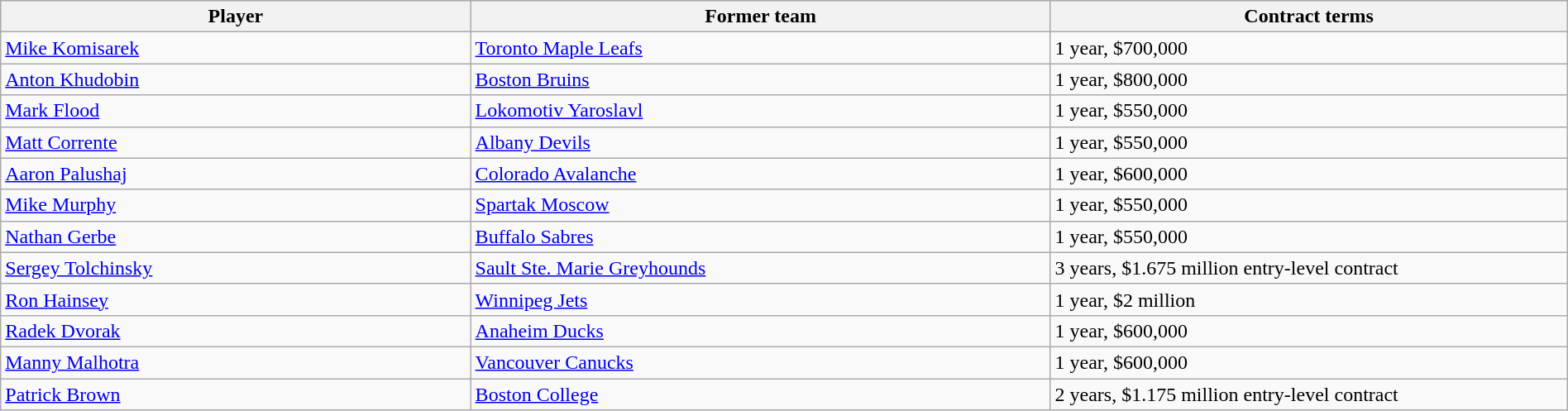<table class="wikitable" style="width:100%;">
<tr style="text-align:center; background:#ddd;">
<th style="width:30%;">Player</th>
<th style="width:37%;">Former team</th>
<th style="width:33%;">Contract terms</th>
</tr>
<tr>
<td><a href='#'>Mike Komisarek</a></td>
<td><a href='#'>Toronto Maple Leafs</a></td>
<td>1 year, $700,000</td>
</tr>
<tr>
<td><a href='#'>Anton Khudobin</a></td>
<td><a href='#'>Boston Bruins</a></td>
<td>1 year, $800,000</td>
</tr>
<tr>
<td><a href='#'>Mark Flood</a></td>
<td><a href='#'>Lokomotiv Yaroslavl</a></td>
<td>1 year, $550,000</td>
</tr>
<tr>
<td><a href='#'>Matt Corrente</a></td>
<td><a href='#'>Albany Devils</a></td>
<td>1 year, $550,000</td>
</tr>
<tr>
<td><a href='#'>Aaron Palushaj</a></td>
<td><a href='#'>Colorado Avalanche</a></td>
<td>1 year, $600,000</td>
</tr>
<tr>
<td><a href='#'>Mike Murphy</a></td>
<td><a href='#'>Spartak Moscow</a></td>
<td>1 year, $550,000</td>
</tr>
<tr>
<td><a href='#'>Nathan Gerbe</a></td>
<td><a href='#'>Buffalo Sabres</a></td>
<td>1 year, $550,000</td>
</tr>
<tr>
<td><a href='#'>Sergey Tolchinsky</a></td>
<td><a href='#'>Sault Ste. Marie Greyhounds</a></td>
<td>3 years, $1.675 million entry-level contract</td>
</tr>
<tr>
<td><a href='#'>Ron Hainsey</a></td>
<td><a href='#'>Winnipeg Jets</a></td>
<td>1 year, $2 million</td>
</tr>
<tr>
<td><a href='#'>Radek Dvorak</a></td>
<td><a href='#'>Anaheim Ducks</a></td>
<td>1 year, $600,000</td>
</tr>
<tr>
<td><a href='#'>Manny Malhotra</a></td>
<td><a href='#'>Vancouver Canucks</a></td>
<td>1 year, $600,000</td>
</tr>
<tr>
<td><a href='#'>Patrick Brown</a></td>
<td><a href='#'>Boston College</a></td>
<td>2 years, $1.175 million entry-level contract</td>
</tr>
</table>
